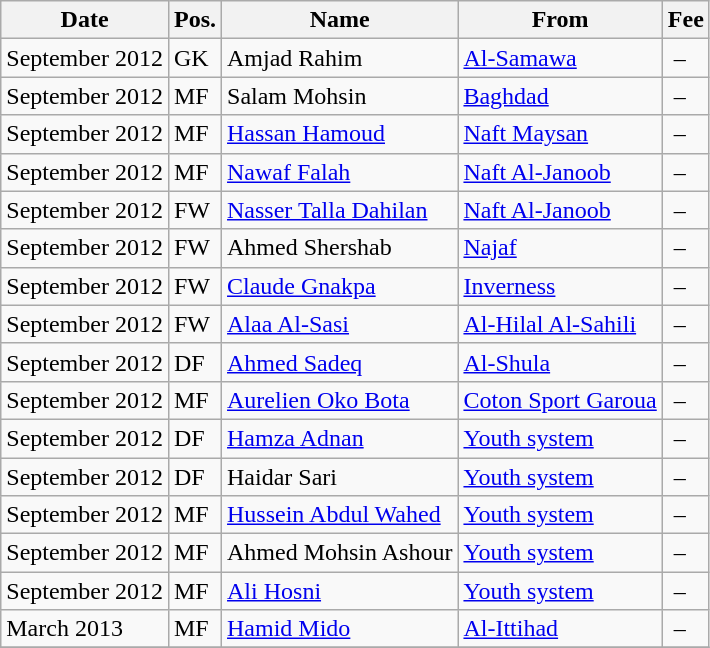<table class="wikitable">
<tr>
<th>Date</th>
<th>Pos.</th>
<th>Name</th>
<th>From</th>
<th>Fee</th>
</tr>
<tr>
<td>September 2012</td>
<td>GK</td>
<td>  Amjad Rahim</td>
<td>  <a href='#'>Al-Samawa</a></td>
<td> –</td>
</tr>
<tr>
<td>September 2012</td>
<td>MF</td>
<td>  Salam Mohsin</td>
<td>  <a href='#'>Baghdad</a></td>
<td> –</td>
</tr>
<tr>
<td>September 2012</td>
<td>MF</td>
<td>  <a href='#'>Hassan Hamoud</a></td>
<td>  <a href='#'>Naft Maysan</a></td>
<td> –</td>
</tr>
<tr>
<td>September 2012</td>
<td>MF</td>
<td>  <a href='#'>Nawaf Falah</a></td>
<td>  <a href='#'>Naft Al-Janoob</a></td>
<td> –</td>
</tr>
<tr>
<td>September 2012</td>
<td>FW</td>
<td>  <a href='#'>Nasser Talla Dahilan</a></td>
<td>  <a href='#'>Naft Al-Janoob</a></td>
<td> –</td>
</tr>
<tr>
<td>September 2012</td>
<td>FW</td>
<td>  Ahmed Shershab</td>
<td>  <a href='#'>Najaf</a></td>
<td> –</td>
</tr>
<tr>
<td>September 2012</td>
<td>FW</td>
<td> <a href='#'>Claude Gnakpa</a></td>
<td> <a href='#'>Inverness</a></td>
<td> –</td>
</tr>
<tr>
<td>September 2012</td>
<td>FW</td>
<td> <a href='#'>Alaa Al-Sasi</a></td>
<td> <a href='#'>Al-Hilal Al-Sahili</a></td>
<td> –</td>
</tr>
<tr>
<td>September 2012</td>
<td>DF</td>
<td> <a href='#'>Ahmed Sadeq</a></td>
<td> <a href='#'>Al-Shula</a></td>
<td> –</td>
</tr>
<tr>
<td>September 2012</td>
<td>MF</td>
<td> <a href='#'>Aurelien Oko Bota</a></td>
<td> <a href='#'>Coton Sport Garoua</a></td>
<td> –</td>
</tr>
<tr>
<td>September 2012</td>
<td>DF</td>
<td>  <a href='#'>Hamza Adnan</a></td>
<td><a href='#'>Youth system</a></td>
<td> –</td>
</tr>
<tr>
<td>September 2012</td>
<td>DF</td>
<td>  Haidar Sari</td>
<td><a href='#'>Youth system</a></td>
<td> –</td>
</tr>
<tr>
<td>September 2012</td>
<td>MF</td>
<td>  <a href='#'>Hussein Abdul Wahed</a></td>
<td><a href='#'>Youth system</a></td>
<td> –</td>
</tr>
<tr>
<td>September 2012</td>
<td>MF</td>
<td>  Ahmed Mohsin Ashour</td>
<td><a href='#'>Youth system</a></td>
<td> –</td>
</tr>
<tr>
<td>September 2012</td>
<td>MF</td>
<td>  <a href='#'>Ali Hosni</a></td>
<td><a href='#'>Youth system</a></td>
<td> –</td>
</tr>
<tr>
<td>March 2013</td>
<td>MF</td>
<td> <a href='#'>Hamid Mido</a></td>
<td> <a href='#'>Al-Ittihad</a></td>
<td> –</td>
</tr>
<tr>
</tr>
</table>
